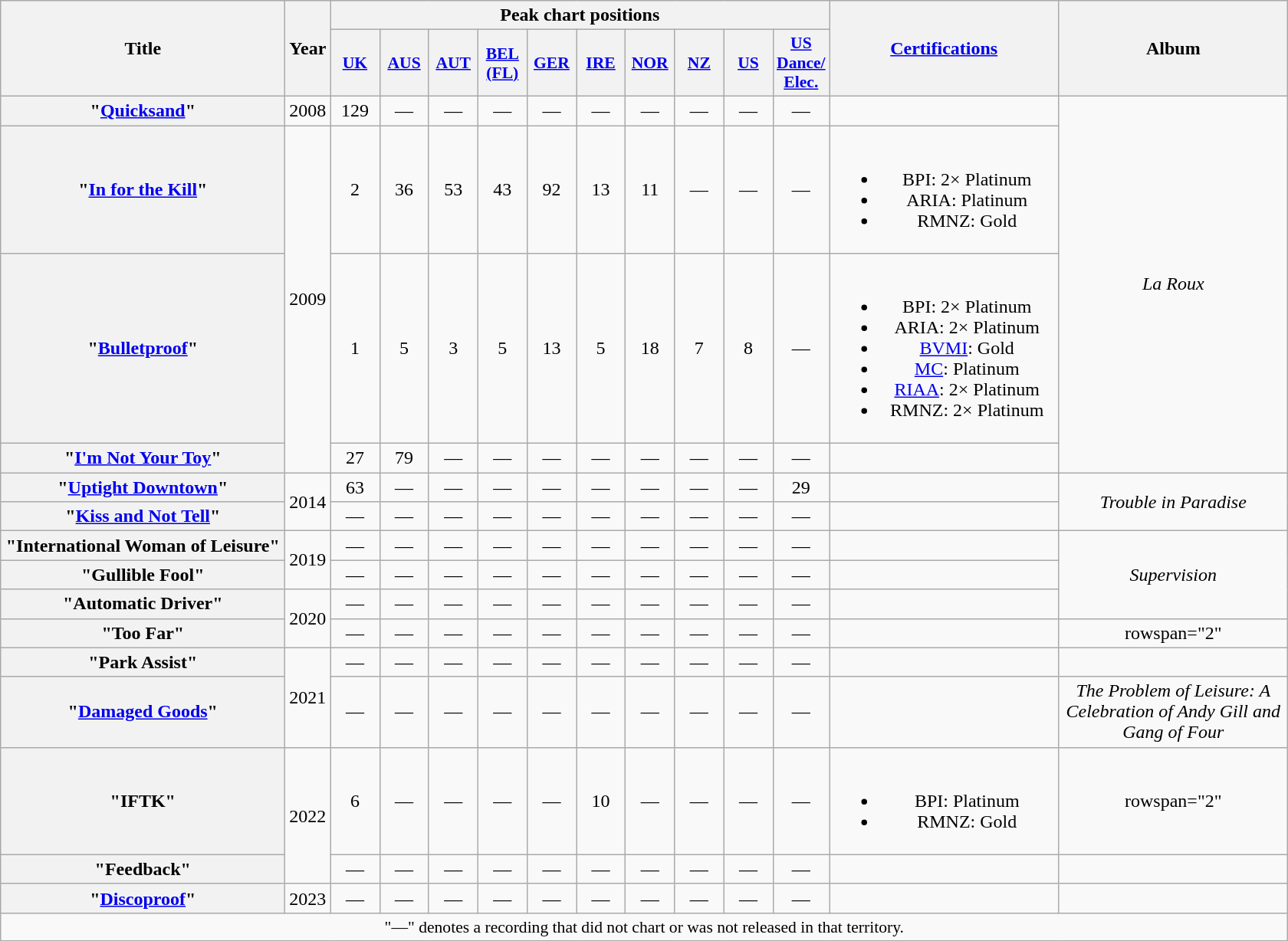<table class="wikitable plainrowheaders" style="text-align:center">
<tr>
<th scope="col" rowspan="2" style="width:15em;">Title</th>
<th scope="col" rowspan="2">Year</th>
<th scope="col" colspan="10">Peak chart positions</th>
<th scope="col" rowspan="2" style="width:12em;"><a href='#'>Certifications</a></th>
<th scope="col" rowspan="2" style="width:12em;">Album</th>
</tr>
<tr>
<th scope="col" style="width:2.5em;font-size:90%;"><a href='#'>UK</a><br></th>
<th scope="col" style="width:2.5em;font-size:90%;"><a href='#'>AUS</a><br></th>
<th scope="col" style="width:2.5em;font-size:90%;"><a href='#'>AUT</a><br></th>
<th scope="col" style="width:2.5em;font-size:90%;"><a href='#'>BEL (FL)</a><br></th>
<th scope="col" style="width:2.5em;font-size:90%;"><a href='#'>GER</a><br></th>
<th scope="col" style="width:2.5em;font-size:90%;"><a href='#'>IRE</a><br></th>
<th scope="col" style="width:2.5em;font-size:90%;"><a href='#'>NOR</a><br></th>
<th scope="col" style="width:2.5em;font-size:90%;"><a href='#'>NZ</a><br></th>
<th scope="col" style="width:2.5em;font-size:90%;"><a href='#'>US</a><br></th>
<th scope="col" style="width:2.5em;font-size:90%;"><a href='#'>US<br>Dance/<br>Elec.</a><br></th>
</tr>
<tr>
<th scope="row">"<a href='#'>Quicksand</a>"</th>
<td>2008</td>
<td>129</td>
<td>—</td>
<td>—</td>
<td>—</td>
<td>—</td>
<td>—</td>
<td>—</td>
<td>—</td>
<td>—</td>
<td>—</td>
<td></td>
<td rowspan="4"><em>La Roux</em></td>
</tr>
<tr>
<th scope="row">"<a href='#'>In for the Kill</a>"</th>
<td rowspan="3">2009</td>
<td>2</td>
<td>36</td>
<td>53</td>
<td>43</td>
<td>92</td>
<td>13</td>
<td>11</td>
<td>—</td>
<td>—</td>
<td>—</td>
<td><br><ul><li>BPI: 2× Platinum</li><li>ARIA: Platinum</li><li>RMNZ: Gold</li></ul></td>
</tr>
<tr>
<th scope="row">"<a href='#'>Bulletproof</a>"</th>
<td>1</td>
<td>5</td>
<td>3</td>
<td>5</td>
<td>13</td>
<td>5</td>
<td>18</td>
<td>7</td>
<td>8</td>
<td>—</td>
<td><br><ul><li>BPI: 2× Platinum</li><li>ARIA: 2× Platinum</li><li><a href='#'>BVMI</a>: Gold</li><li><a href='#'>MC</a>: Platinum</li><li><a href='#'>RIAA</a>: 2× Platinum</li><li>RMNZ: 2× Platinum</li></ul></td>
</tr>
<tr>
<th scope="row">"<a href='#'>I'm Not Your Toy</a>"</th>
<td>27</td>
<td>79</td>
<td>—</td>
<td>—</td>
<td>—</td>
<td>—</td>
<td>—</td>
<td>—</td>
<td>—</td>
<td>—</td>
<td></td>
</tr>
<tr>
<th scope="row">"<a href='#'>Uptight Downtown</a>"</th>
<td rowspan="2">2014</td>
<td>63</td>
<td>—</td>
<td>—</td>
<td>—</td>
<td>—</td>
<td>—</td>
<td>—</td>
<td>—</td>
<td>—</td>
<td>29</td>
<td></td>
<td rowspan="2"><em>Trouble in Paradise</em></td>
</tr>
<tr>
<th scope="row">"<a href='#'>Kiss and Not Tell</a>"</th>
<td>—</td>
<td>—</td>
<td>—</td>
<td>—</td>
<td>—</td>
<td>—</td>
<td>—</td>
<td>—</td>
<td>—</td>
<td>—</td>
<td></td>
</tr>
<tr>
<th scope="row">"International Woman of Leisure"</th>
<td rowspan="2">2019</td>
<td>—</td>
<td>—</td>
<td>—</td>
<td>—</td>
<td>—</td>
<td>—</td>
<td>—</td>
<td>—</td>
<td>—</td>
<td>—</td>
<td></td>
<td rowspan="3"><em>Supervision</em></td>
</tr>
<tr>
<th scope="row">"Gullible Fool"</th>
<td>—</td>
<td>—</td>
<td>—</td>
<td>—</td>
<td>—</td>
<td>—</td>
<td>—</td>
<td>—</td>
<td>—</td>
<td>—</td>
<td></td>
</tr>
<tr>
<th scope="row">"Automatic Driver"<br></th>
<td rowspan="2">2020</td>
<td>—</td>
<td>—</td>
<td>—</td>
<td>—</td>
<td>—</td>
<td>—</td>
<td>—</td>
<td>—</td>
<td>—</td>
<td>—</td>
<td></td>
</tr>
<tr>
<th scope="row">"Too Far"<br></th>
<td>—</td>
<td>—</td>
<td>—</td>
<td>—</td>
<td>—</td>
<td>—</td>
<td>—</td>
<td>—</td>
<td>—</td>
<td>—</td>
<td></td>
<td>rowspan="2" </td>
</tr>
<tr>
<th scope="row">"Park Assist"<br></th>
<td rowspan="2">2021</td>
<td>—</td>
<td>—</td>
<td>—</td>
<td>—</td>
<td>—</td>
<td>—</td>
<td>—</td>
<td>—</td>
<td>—</td>
<td>—</td>
<td></td>
</tr>
<tr>
<th scope="row">"<a href='#'>Damaged Goods</a>"</th>
<td>—</td>
<td>—</td>
<td>—</td>
<td>—</td>
<td>—</td>
<td>—</td>
<td>—</td>
<td>—</td>
<td>—</td>
<td>—</td>
<td></td>
<td><em>The Problem of Leisure: A Celebration of Andy Gill and Gang of Four</em></td>
</tr>
<tr>
<th scope="row">"IFTK"<br></th>
<td rowspan="2">2022</td>
<td>6</td>
<td>—</td>
<td>—</td>
<td>—</td>
<td>—</td>
<td>10</td>
<td>—</td>
<td>—</td>
<td>—</td>
<td>—</td>
<td><br><ul><li>BPI: Platinum</li><li>RMNZ: Gold</li></ul></td>
<td>rowspan="2" </td>
</tr>
<tr>
<th scope="row">"Feedback"<br></th>
<td>—</td>
<td>—</td>
<td>—</td>
<td>—</td>
<td>—</td>
<td>—</td>
<td>—</td>
<td>—</td>
<td>—</td>
<td>—</td>
<td></td>
</tr>
<tr>
<th scope="row">"<a href='#'>Discoproof</a>"<br></th>
<td>2023</td>
<td>—</td>
<td>—</td>
<td>—</td>
<td>—</td>
<td>—</td>
<td>—</td>
<td>—</td>
<td>—</td>
<td>—</td>
<td>—</td>
<td></td>
<td></td>
</tr>
<tr>
<td colspan="14" style="font-size:90%">"—" denotes a recording that did not chart or was not released in that territory.</td>
</tr>
</table>
